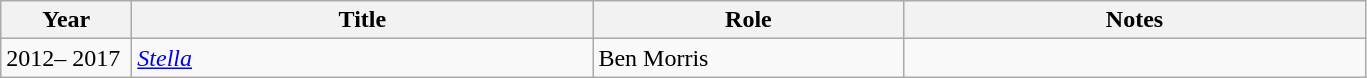<table class="wikitable">
<tr>
<th scope="col" width="80">Year</th>
<th scope="col" width="300">Title</th>
<th scope="col" width="200">Role</th>
<th scope="col" width="300">Notes</th>
</tr>
<tr>
<td>2012– 2017</td>
<td><em><a href='#'>Stella</a></em></td>
<td>Ben Morris</td>
<td></td>
</tr>
</table>
